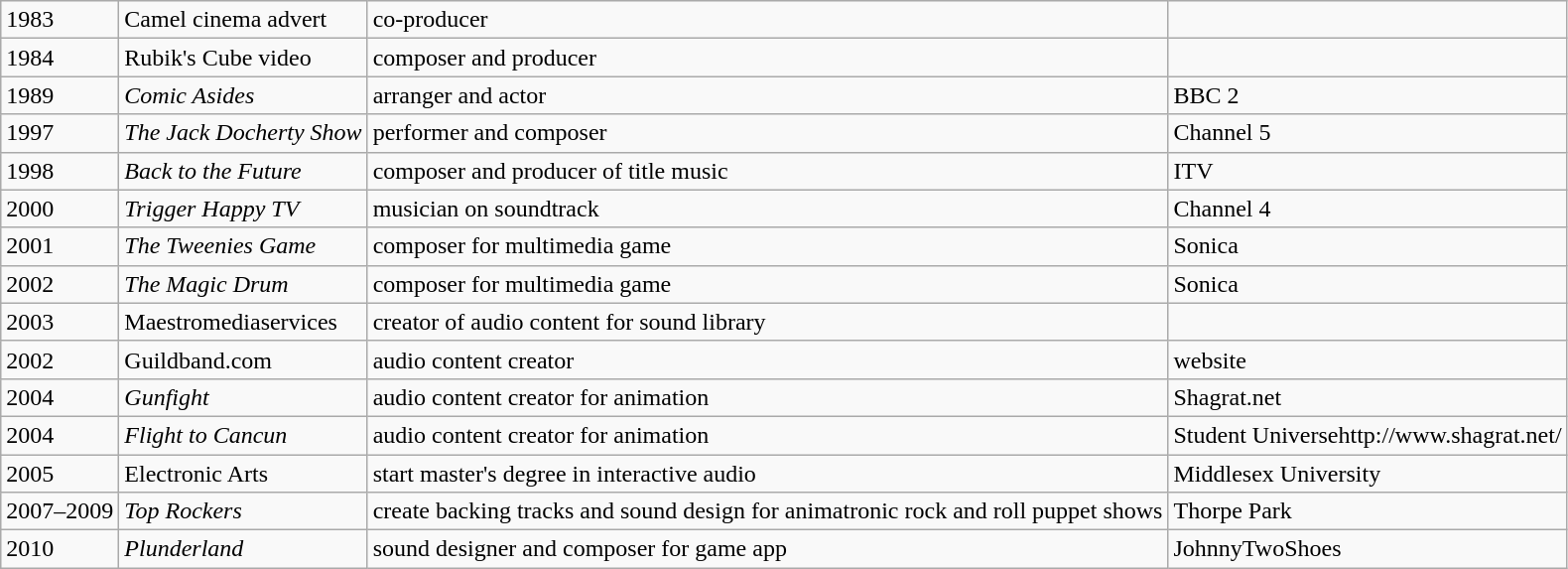<table class="wikitable">
<tr>
<td>1983</td>
<td>Camel cinema advert</td>
<td>co-producer</td>
<td></td>
</tr>
<tr>
<td>1984</td>
<td>Rubik's Cube video</td>
<td>composer and producer</td>
<td></td>
</tr>
<tr>
<td>1989</td>
<td><em>Comic Asides</em></td>
<td>arranger and actor</td>
<td>BBC 2</td>
</tr>
<tr>
<td>1997</td>
<td><em>The Jack Docherty Show</em></td>
<td>performer and composer</td>
<td>Channel 5</td>
</tr>
<tr>
<td>1998</td>
<td><em>Back to the Future</em></td>
<td>composer and producer of title music</td>
<td>ITV</td>
</tr>
<tr>
<td>2000</td>
<td><em>Trigger Happy TV</em></td>
<td>musician on soundtrack</td>
<td>Channel 4</td>
</tr>
<tr>
<td>2001</td>
<td><em>The Tweenies Game</em></td>
<td>composer for multimedia game</td>
<td>Sonica</td>
</tr>
<tr>
<td>2002</td>
<td><em>The Magic Drum</em></td>
<td>composer for multimedia game</td>
<td>Sonica</td>
</tr>
<tr>
<td>2003</td>
<td>Maestromediaservices</td>
<td>creator of audio content for sound library</td>
<td></td>
</tr>
<tr>
<td>2002</td>
<td>Guildband.com</td>
<td>audio content creator</td>
<td>website</td>
</tr>
<tr>
<td>2004</td>
<td><em>Gunfight</em></td>
<td>audio content creator for animation</td>
<td>Shagrat.net</td>
</tr>
<tr>
<td>2004</td>
<td><em>Flight to Cancun</em></td>
<td>audio content creator for animation</td>
<td>Student Universehttp://www.shagrat.net/</td>
</tr>
<tr>
<td>2005</td>
<td>Electronic Arts</td>
<td>start master's degree in interactive audio</td>
<td>Middlesex University</td>
</tr>
<tr>
<td>2007–2009</td>
<td><em>Top Rockers</em></td>
<td>create backing tracks and sound design for animatronic rock and roll puppet shows</td>
<td>Thorpe Park</td>
</tr>
<tr>
<td>2010</td>
<td><em>Plunderland</em></td>
<td>sound designer and composer for game app</td>
<td>JohnnyTwoShoes</td>
</tr>
</table>
